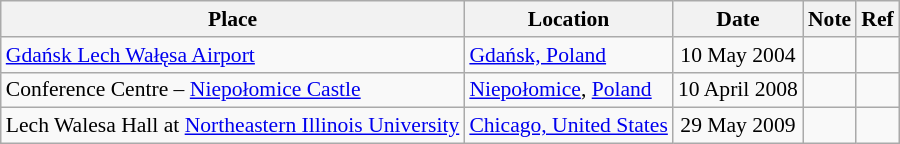<table class="wikitable sortable" style="font-size: 90%;">
<tr>
<th>Place</th>
<th>Location</th>
<th>Date</th>
<th class="unsortable">Note</th>
<th class="unsortable">Ref</th>
</tr>
<tr>
<td><a href='#'>Gdańsk Lech Wałęsa Airport</a></td>
<td> <a href='#'>Gdańsk, Poland</a></td>
<td align=center>10 May 2004</td>
<td></td>
<td></td>
</tr>
<tr>
<td>Conference Centre – <a href='#'>Niepołomice Castle</a></td>
<td> <a href='#'>Niepołomice</a>, <a href='#'>Poland</a></td>
<td align=center>10 April 2008</td>
<td></td>
<td></td>
</tr>
<tr>
<td>Lech Walesa Hall at <a href='#'>Northeastern Illinois University</a></td>
<td> <a href='#'>Chicago, United States</a></td>
<td align=center>29 May 2009</td>
<td></td>
<td></td>
</tr>
</table>
